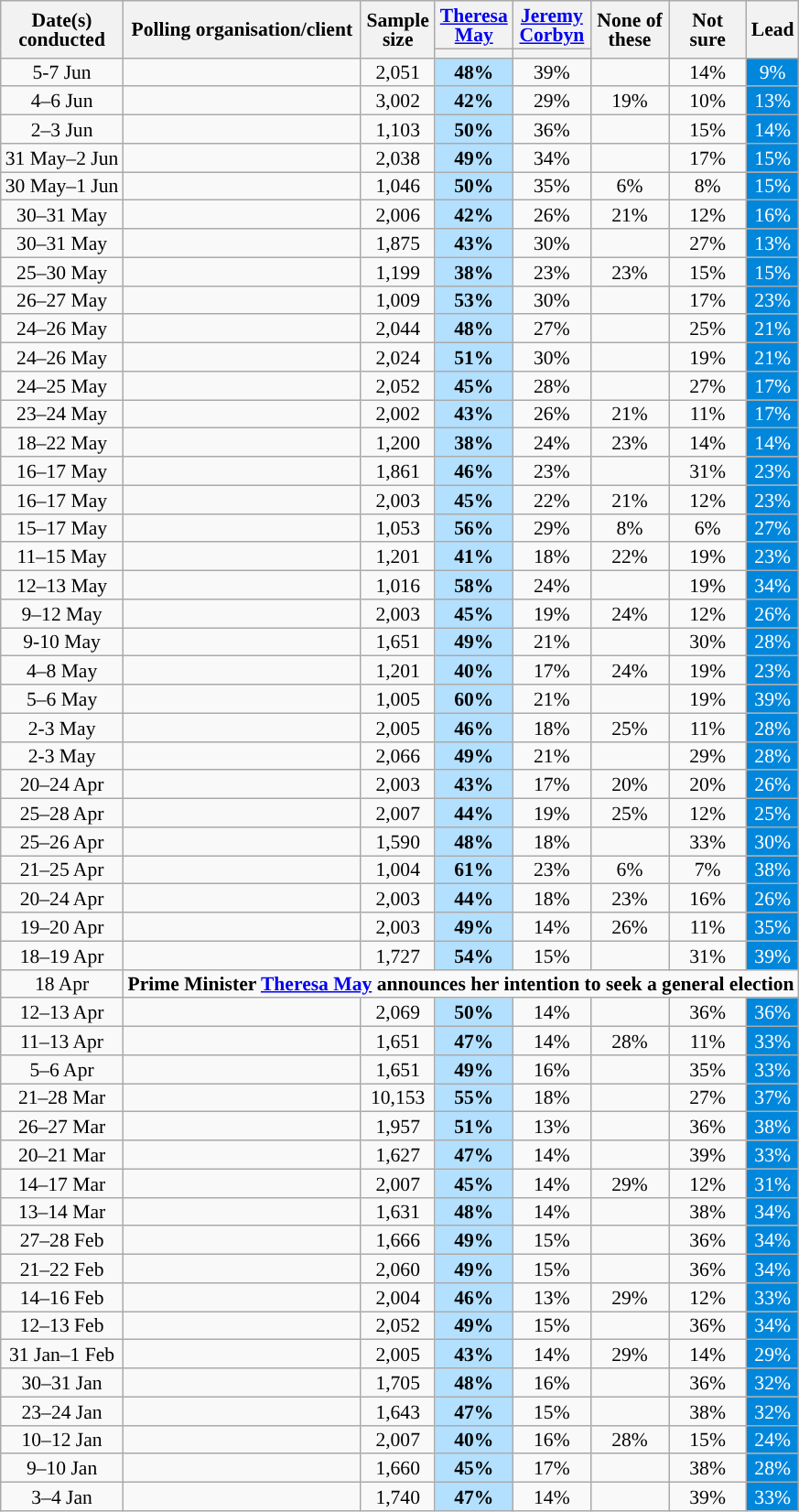<table class="wikitable sortable mw-datatable" style="text-align:center;font-size:90%;line-height:14px;">
<tr>
<th rowspan="2">Date(s)<br>conducted</th>
<th rowspan="2">Polling organisation/client</th>
<th rowspan="2">Sample<br>size</th>
<th style="width:50px;" class="unsortable"><a href='#'>Theresa May</a></th>
<th style="width:50px;" class="unsortable"><a href='#'>Jeremy Corbyn</a></th>
<th style="width:50px;" rowspan="2" class="unsortable">None of these</th>
<th style="width:50px;" rowspan="2" class="unsortable">Not sure</th>
<th class="unsortable" style="width:20px;" rowspan="2">Lead</th>
</tr>
<tr>
<th class="unsortable" style="color:inherit;background:"></th>
<th class="unsortable" style="color:inherit;background:"></th>
</tr>
<tr>
<td>5-7 Jun</td>
<td></td>
<td>2,051</td>
<td style="background:#B3E0FF"><strong>48%</strong></td>
<td>39%</td>
<td></td>
<td>14%</td>
<td style="background:#0087DC; color:white;">9%</td>
</tr>
<tr>
<td>4–6 Jun</td>
<td></td>
<td>3,002</td>
<td style="background:#B3E0FF"><strong>42%</strong></td>
<td>29%</td>
<td>19%</td>
<td>10%</td>
<td style="background:#0087DC; color:white;">13%</td>
</tr>
<tr>
<td>2–3 Jun</td>
<td></td>
<td>1,103</td>
<td style="background:#B3E0FF"><strong>50%</strong></td>
<td>36%</td>
<td></td>
<td>15%</td>
<td style="background:#0087DC; color:white;">14%</td>
</tr>
<tr>
<td>31 May–2 Jun</td>
<td></td>
<td>2,038</td>
<td style="background:#B3E0FF"><strong>49%</strong></td>
<td>34%</td>
<td></td>
<td>17%</td>
<td style="background:#0087DC; color:white;">15%</td>
</tr>
<tr>
<td>30 May–1 Jun</td>
<td></td>
<td>1,046</td>
<td style="background:#B3E0FF"><strong>50%</strong></td>
<td>35%</td>
<td>6%</td>
<td>8%</td>
<td style="background:#0087DC; color:white;">15%</td>
</tr>
<tr>
<td>30–31 May</td>
<td></td>
<td>2,006</td>
<td style="background:#B3E0FF"><strong>42%</strong></td>
<td>26%</td>
<td>21%</td>
<td>12%</td>
<td style="background:#0087DC; color:white;">16%</td>
</tr>
<tr>
<td>30–31 May</td>
<td></td>
<td>1,875</td>
<td style="background:#B3E0FF"><strong>43%</strong></td>
<td>30%</td>
<td></td>
<td>27%</td>
<td style="background:#0087DC; color:white;">13%</td>
</tr>
<tr>
<td>25–30 May</td>
<td> </td>
<td>1,199</td>
<td style="background:#B3E0FF"><strong>38%</strong></td>
<td>23%</td>
<td>23%</td>
<td>15%</td>
<td style="background:#0087DC; color:white;">15%</td>
</tr>
<tr>
<td>26–27 May</td>
<td></td>
<td>1,009</td>
<td style="background:#B3E0FF"><strong>53%</strong></td>
<td>30%</td>
<td></td>
<td>17%</td>
<td style="background:#0087DC; color:white;">23%</td>
</tr>
<tr>
<td>24–26 May</td>
<td></td>
<td>2,044</td>
<td style="background:#B3E0FF"><strong>48%</strong></td>
<td>27%</td>
<td></td>
<td>25%</td>
<td style="background:#0087DC; color:white;">21%</td>
</tr>
<tr>
<td>24–26 May</td>
<td></td>
<td>2,024</td>
<td style="background:#B3E0FF"><strong>51%</strong></td>
<td>30%</td>
<td></td>
<td>19%</td>
<td style="background:#0087DC; color:white;">21%</td>
</tr>
<tr>
<td>24–25 May</td>
<td></td>
<td>2,052</td>
<td style="background:#B3E0FF"><strong>45%</strong></td>
<td>28%</td>
<td></td>
<td>27%</td>
<td style="background:#0087DC; color:white;">17%</td>
</tr>
<tr>
<td>23–24 May</td>
<td></td>
<td>2,002</td>
<td style="background:#B3E0FF"><strong>43%</strong></td>
<td>26%</td>
<td>21%</td>
<td>11%</td>
<td style="background:#0087DC; color:white;">17%</td>
</tr>
<tr>
<td>18–22 May</td>
<td> </td>
<td>1,200</td>
<td style="background:#B3E0FF"><strong>38%</strong></td>
<td>24%</td>
<td>23%</td>
<td>14%</td>
<td style="background:#0087DC; color:white;">14%</td>
</tr>
<tr>
<td>16–17 May</td>
<td></td>
<td>1,861</td>
<td style="background:#B3E0FF"><strong>46%</strong></td>
<td>23%</td>
<td></td>
<td>31%</td>
<td style="background:#0087DC; color:white;">23%</td>
</tr>
<tr>
<td>16–17 May</td>
<td></td>
<td>2,003</td>
<td style="background:#B3E0FF"><strong>45%</strong></td>
<td>22%</td>
<td>21%</td>
<td>12%</td>
<td style="background:#0087DC; color:white;">23%</td>
</tr>
<tr>
<td>15–17 May</td>
<td></td>
<td>1,053</td>
<td style="background:#B3E0FF"><strong>56%</strong></td>
<td>29%</td>
<td>8%</td>
<td>6%</td>
<td style="background:#0087DC; color:white;">27%</td>
</tr>
<tr>
<td>11–15 May</td>
<td> </td>
<td>1,201</td>
<td style="background:#B3E0FF"><strong>41%</strong></td>
<td>18%</td>
<td>22%</td>
<td>19%</td>
<td style="background:#0087DC; color:white;">23%</td>
</tr>
<tr>
<td>12–13 May</td>
<td></td>
<td>1,016</td>
<td style="background:#B3E0FF"><strong>58%</strong></td>
<td>24%</td>
<td></td>
<td>19%</td>
<td style="background:#0087DC; color:white;">34%</td>
</tr>
<tr>
<td>9–12 May</td>
<td></td>
<td>2,003</td>
<td style="background:#B3E0FF"><strong>45%</strong></td>
<td>19%</td>
<td>24%</td>
<td>12%</td>
<td style="background:#0087DC; color:white;">26%</td>
</tr>
<tr>
<td>9-10 May</td>
<td></td>
<td>1,651</td>
<td style="background:#B3E0FF"><strong>49%</strong></td>
<td>21%</td>
<td></td>
<td>30%</td>
<td style="background:#0087DC; color:white;">28%</td>
</tr>
<tr>
<td>4–8 May</td>
<td> </td>
<td>1,201</td>
<td style="background:#B3E0FF"><strong>40%</strong></td>
<td>17%</td>
<td>24%</td>
<td>19%</td>
<td style="background:#0087DC; color:white;">23%</td>
</tr>
<tr>
<td>5–6 May</td>
<td></td>
<td>1,005</td>
<td style="background:#B3E0FF"><strong>60%</strong></td>
<td>21%</td>
<td></td>
<td>19%</td>
<td style="background:#0087DC; color:white;">39%</td>
</tr>
<tr>
<td>2-3 May</td>
<td></td>
<td>2,005</td>
<td style="background:#B3E0FF"><strong>46%</strong></td>
<td>18%</td>
<td>25%</td>
<td>11%</td>
<td style="background:#0087DC; color:white;">28%</td>
</tr>
<tr>
<td>2-3 May</td>
<td></td>
<td>2,066</td>
<td style="background:#B3E0FF"><strong>49%</strong></td>
<td>21%</td>
<td></td>
<td>29%</td>
<td style="background:#0087DC; color:white;">28%</td>
</tr>
<tr>
<td>20–24 Apr</td>
<td> </td>
<td>2,003</td>
<td style="background:#B3E0FF"><strong>43%</strong></td>
<td>17%</td>
<td>20%</td>
<td>20%</td>
<td style="background:#0087DC; color:white;">26%</td>
</tr>
<tr>
<td>25–28 Apr</td>
<td></td>
<td>2,007</td>
<td style="background:#B3E0FF"><strong>44%</strong></td>
<td>19%</td>
<td>25%</td>
<td>12%</td>
<td style="background:#0087DC; color:white;">25%</td>
</tr>
<tr>
<td>25–26 Apr</td>
<td></td>
<td>1,590</td>
<td style="background:#B3E0FF"><strong>48%</strong></td>
<td>18%</td>
<td></td>
<td>33%</td>
<td style="background:#0087DC; color:white;">30%</td>
</tr>
<tr>
<td>21–25 Apr</td>
<td></td>
<td>1,004</td>
<td style="background:#B3E0FF"><strong>61%</strong></td>
<td>23%</td>
<td>6%</td>
<td>7%</td>
<td style="background:#0087DC; color:white;">38%</td>
</tr>
<tr>
<td>20–24 Apr</td>
<td> </td>
<td>2,003</td>
<td style="background:#B3E0FF"><strong>44%</strong></td>
<td>18%</td>
<td>23%</td>
<td>16%</td>
<td style="background:#0087DC; color:white;">26%</td>
</tr>
<tr>
<td>19–20 Apr</td>
<td></td>
<td>2,003</td>
<td style="background:#B3E0FF"><strong>49%</strong></td>
<td>14%</td>
<td>26%</td>
<td>11%</td>
<td style="background:#0087DC; color:white;">35%</td>
</tr>
<tr>
<td>18–19 Apr</td>
<td></td>
<td>1,727</td>
<td style="background:#B3E0FF"><strong>54%</strong></td>
<td>15%</td>
<td></td>
<td>31%</td>
<td style="background:#0087DC; color:white;">39%</td>
</tr>
<tr>
<td>18 Apr</td>
<td colspan="10"><strong>Prime Minister <a href='#'>Theresa May</a> announces her intention to seek a general election</strong></td>
</tr>
<tr>
<td>12–13 Apr</td>
<td></td>
<td>2,069</td>
<td style="background:#B3E0FF"><strong>50%</strong></td>
<td>14%</td>
<td></td>
<td>36%</td>
<td style="background:#0087DC; color:white;">36%</td>
</tr>
<tr>
<td>11–13 Apr</td>
<td></td>
<td>1,651</td>
<td style="background:#B3E0FF"><strong>47%</strong></td>
<td>14%</td>
<td>28%</td>
<td>11%</td>
<td style="background:#0087DC; color:white;">33%</td>
</tr>
<tr>
<td>5–6 Apr</td>
<td></td>
<td>1,651</td>
<td style="background:#B3E0FF"><strong>49%</strong></td>
<td>16%</td>
<td></td>
<td>35%</td>
<td style="background:#0087DC; color:white;">33%</td>
</tr>
<tr>
<td>21–28 Mar</td>
<td></td>
<td>10,153</td>
<td style="background:#B3E0FF"><strong>55%</strong></td>
<td>18%</td>
<td></td>
<td>27%</td>
<td style="background:#0087DC; color:white;">37%</td>
</tr>
<tr>
<td>26–27 Mar</td>
<td></td>
<td>1,957</td>
<td style="background:#B3E0FF"><strong>51%</strong></td>
<td>13%</td>
<td></td>
<td>36%</td>
<td style="background:#0087DC; color:white;">38%</td>
</tr>
<tr>
<td>20–21 Mar</td>
<td></td>
<td>1,627</td>
<td style="background:#B3E0FF"><strong>47%</strong></td>
<td>14%</td>
<td></td>
<td>39%</td>
<td style="background:#0087DC; color:white;">33%</td>
</tr>
<tr>
<td>14–17 Mar</td>
<td></td>
<td>2,007</td>
<td style="background:#B3E0FF"><strong>45%</strong></td>
<td>14%</td>
<td>29%</td>
<td>12%</td>
<td style="background:#0087DC; color:white;">31%</td>
</tr>
<tr>
<td>13–14 Mar</td>
<td></td>
<td>1,631</td>
<td style="background:#B3E0FF"><strong>48%</strong></td>
<td>14%</td>
<td></td>
<td>38%</td>
<td style="background:#0087DC; color:white;">34%</td>
</tr>
<tr>
<td>27–28 Feb</td>
<td></td>
<td>1,666</td>
<td style="background:#B3E0FF"><strong>49%</strong></td>
<td>15%</td>
<td></td>
<td>36%</td>
<td style="background:#0087DC; color:white;">34%</td>
</tr>
<tr>
<td>21–22 Feb</td>
<td></td>
<td>2,060</td>
<td style="background:#B3E0FF"><strong>49%</strong></td>
<td>15%</td>
<td></td>
<td>36%</td>
<td style="background:#0087DC; color:white;">34%</td>
</tr>
<tr>
<td>14–16 Feb</td>
<td></td>
<td>2,004</td>
<td style="background:#B3E0FF"><strong>46%</strong></td>
<td>13%</td>
<td>29%</td>
<td>12%</td>
<td style="background:#0087DC; color:white;">33%</td>
</tr>
<tr>
<td>12–13 Feb</td>
<td></td>
<td>2,052</td>
<td style="background:#B3E0FF"><strong>49%</strong></td>
<td>15%</td>
<td></td>
<td>36%</td>
<td style="background:#0087DC; color:white;">34%</td>
</tr>
<tr>
<td>31 Jan–1 Feb</td>
<td></td>
<td>2,005</td>
<td style="background:#B3E0FF"><strong>43%</strong></td>
<td>14%</td>
<td>29%</td>
<td>14%</td>
<td style="background:#0087DC; color:white;">29%</td>
</tr>
<tr>
<td>30–31 Jan</td>
<td></td>
<td>1,705</td>
<td style="background:#B3E0FF"><strong>48%</strong></td>
<td>16%</td>
<td></td>
<td>36%</td>
<td style="background:#0087DC; color:white;">32%</td>
</tr>
<tr>
<td>23–24 Jan</td>
<td></td>
<td>1,643</td>
<td style="background:#B3E0FF"><strong>47%</strong></td>
<td>15%</td>
<td></td>
<td>38%</td>
<td style="background:#0087DC; color:white;">32%</td>
</tr>
<tr>
<td>10–12 Jan</td>
<td></td>
<td>2,007</td>
<td style="background:#B3E0FF"><strong>40%</strong></td>
<td>16%</td>
<td>28%</td>
<td>15%</td>
<td style="background:#0087DC; color:white;">24%</td>
</tr>
<tr>
<td>9–10 Jan</td>
<td></td>
<td>1,660</td>
<td style="background:#B3E0FF"><strong>45%</strong></td>
<td>17%</td>
<td></td>
<td>38%</td>
<td style="background:#0087DC; color:white;">28%</td>
</tr>
<tr>
<td>3–4 Jan</td>
<td></td>
<td>1,740</td>
<td style="background:#B3E0FF"><strong>47%</strong></td>
<td>14%</td>
<td></td>
<td>39%</td>
<td style="background:#0087DC; color:white;">33%</td>
</tr>
</table>
